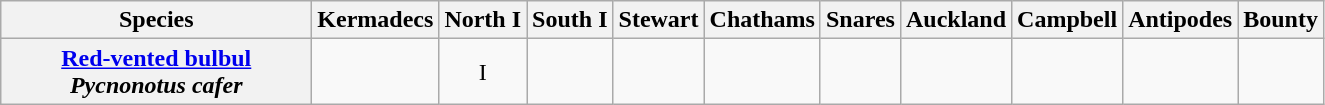<table class="wikitable" style="text-align:center">
<tr>
<th width="200">Species</th>
<th>Kermadecs</th>
<th>North I</th>
<th>South I</th>
<th>Stewart</th>
<th>Chathams</th>
<th>Snares</th>
<th>Auckland</th>
<th>Campbell</th>
<th>Antipodes</th>
<th>Bounty</th>
</tr>
<tr>
<th><a href='#'>Red-vented bulbul</a><br><em>Pycnonotus cafer</em></th>
<td></td>
<td>I</td>
<td></td>
<td></td>
<td></td>
<td></td>
<td></td>
<td></td>
<td></td>
<td></td>
</tr>
</table>
